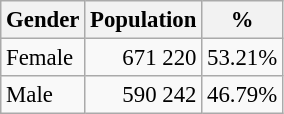<table class="wikitable" style="font-size: 95%; text-align: right">
<tr>
<th>Gender</th>
<th>Population</th>
<th>%</th>
</tr>
<tr>
<td align=left>Female</td>
<td>671 220</td>
<td>53.21%</td>
</tr>
<tr>
<td align=left>Male</td>
<td>590 242</td>
<td>46.79%</td>
</tr>
</table>
